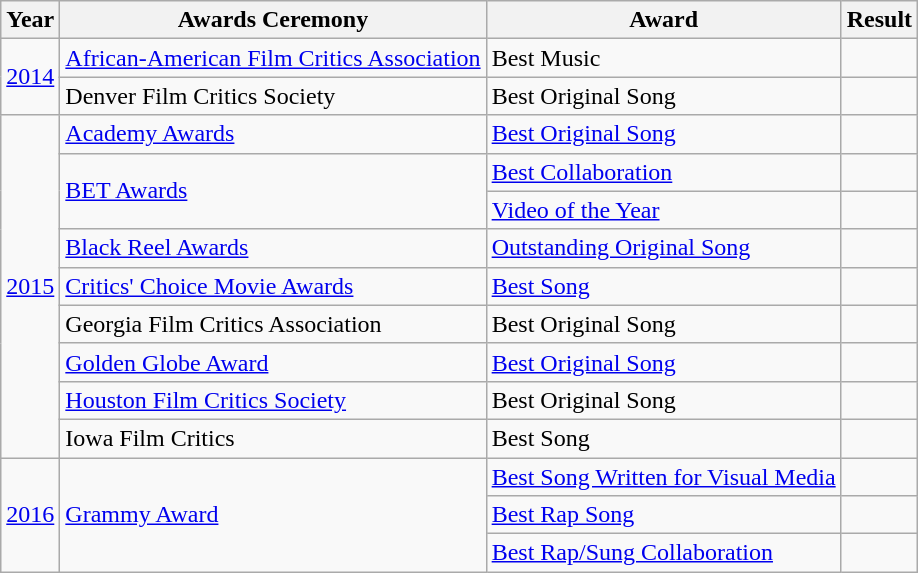<table class="wikitable">
<tr>
<th>Year</th>
<th>Awards Ceremony</th>
<th>Award</th>
<th>Result</th>
</tr>
<tr>
<td rowspan="2"><a href='#'>2014</a></td>
<td><a href='#'>African-American Film Critics Association</a></td>
<td>Best Music</td>
<td></td>
</tr>
<tr>
<td>Denver Film Critics Society</td>
<td>Best Original Song</td>
<td></td>
</tr>
<tr>
<td rowspan="9"><a href='#'>2015</a></td>
<td><a href='#'>Academy Awards</a></td>
<td><a href='#'>Best Original Song</a></td>
<td></td>
</tr>
<tr>
<td rowspan="2"><a href='#'>BET Awards</a></td>
<td><a href='#'>Best Collaboration</a></td>
<td></td>
</tr>
<tr>
<td><a href='#'>Video of the Year</a></td>
<td></td>
</tr>
<tr>
<td><a href='#'>Black Reel Awards</a></td>
<td><a href='#'>Outstanding Original Song</a></td>
<td></td>
</tr>
<tr>
<td><a href='#'>Critics' Choice Movie Awards</a></td>
<td><a href='#'>Best Song</a></td>
<td></td>
</tr>
<tr>
<td>Georgia Film Critics Association</td>
<td>Best Original Song</td>
<td></td>
</tr>
<tr>
<td><a href='#'>Golden Globe Award</a></td>
<td><a href='#'>Best Original Song</a></td>
<td></td>
</tr>
<tr>
<td><a href='#'>Houston Film Critics Society</a></td>
<td>Best Original Song</td>
<td></td>
</tr>
<tr>
<td>Iowa Film Critics</td>
<td>Best Song</td>
<td></td>
</tr>
<tr>
<td rowspan="3"><a href='#'>2016</a></td>
<td rowspan="3"><a href='#'>Grammy Award</a></td>
<td><a href='#'>Best Song Written for Visual Media</a></td>
<td></td>
</tr>
<tr>
<td><a href='#'>Best Rap Song</a></td>
<td></td>
</tr>
<tr>
<td><a href='#'>Best Rap/Sung Collaboration</a></td>
<td></td>
</tr>
</table>
